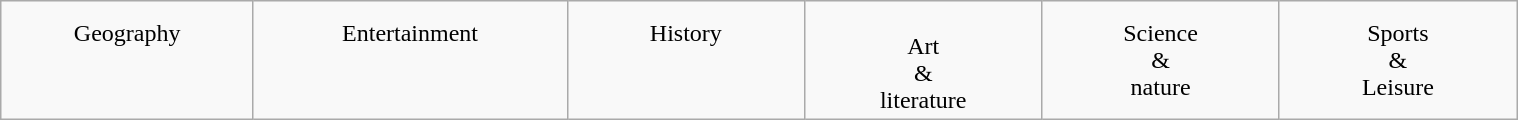<table class="wikitable" style="text-align: center; width: 80%; margin: 1em auto 1em auto;">
<tr>
<td style="width:50pt;"> Geography <br> <br> <br></td>
<td style="width:50pt;"> Entertainment <br> <br> <br></td>
<td style="width:50pt;"> History <br> <br> <br></td>
<td style="width:50pt;"> <br> Art <br> & <br> literature</td>
<td style="width:50pt;"> Science <br> & <br> nature</td>
<td style="width:50pt;"> Sports <br> & <br> Leisure</td>
</tr>
</table>
